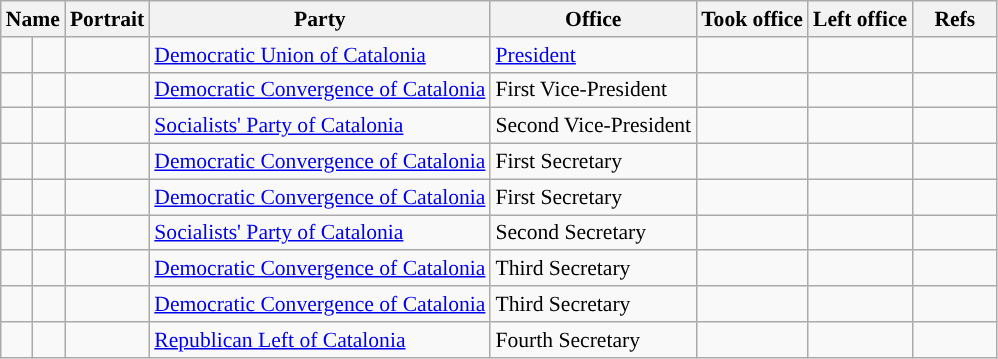<table class="wikitable plainrowheaders sortable mw-collapsible mw-collapsed" style="font-size:90%; text-align:left;">
<tr>
<th scope=col colspan="2">Name</th>
<th scope=col class=unsortable>Portrait</th>
<th scope=col>Party</th>
<th scope=col>Office</th>
<th scope=col>Took office</th>
<th scope=col>Left office</th>
<th scope=col width=50px class=unsortable>Refs</th>
</tr>
<tr>
<td !align="center" style="background:"></td>
<td></td>
<td align=center></td>
<td><a href='#'>Democratic Union of Catalonia</a></td>
<td><a href='#'>President</a></td>
<td align=center></td>
<td align=center></td>
<td align=center></td>
</tr>
<tr>
<td !align="center" style="background:"></td>
<td></td>
<td align=center></td>
<td><a href='#'>Democratic Convergence of Catalonia</a></td>
<td>First Vice-President</td>
<td align=center></td>
<td align=center></td>
<td align=center></td>
</tr>
<tr>
<td !align="center" style="background:"></td>
<td></td>
<td align=center></td>
<td><a href='#'>Socialists' Party of Catalonia</a></td>
<td>Second Vice-President</td>
<td align=center></td>
<td align=center></td>
<td align=center></td>
</tr>
<tr>
<td !align="center" style="background:"></td>
<td></td>
<td align=center></td>
<td><a href='#'>Democratic Convergence of Catalonia</a></td>
<td>First Secretary</td>
<td align=center></td>
<td align=center></td>
<td align=center></td>
</tr>
<tr>
<td !align="center" style="background:"></td>
<td></td>
<td align=center></td>
<td><a href='#'>Democratic Convergence of Catalonia</a></td>
<td>First Secretary</td>
<td align=center></td>
<td align=center></td>
<td align=center></td>
</tr>
<tr>
<td !align="center" style="background:"></td>
<td></td>
<td align=center></td>
<td><a href='#'>Socialists' Party of Catalonia</a></td>
<td>Second Secretary</td>
<td align=center></td>
<td align=center></td>
<td align=center></td>
</tr>
<tr>
<td !align="center" style="background:"></td>
<td></td>
<td align=center></td>
<td><a href='#'>Democratic Convergence of Catalonia</a></td>
<td>Third Secretary</td>
<td align=center></td>
<td align=center></td>
<td align=center></td>
</tr>
<tr>
<td !align="center" style="background:"></td>
<td></td>
<td align=center></td>
<td><a href='#'>Democratic Convergence of Catalonia</a></td>
<td>Third Secretary</td>
<td align=center></td>
<td align=center></td>
<td align=center></td>
</tr>
<tr>
<td !align="center" style="background:"></td>
<td></td>
<td align=center></td>
<td><a href='#'>Republican Left of Catalonia</a></td>
<td>Fourth Secretary</td>
<td align=center></td>
<td align=center></td>
<td align=center></td>
</tr>
</table>
